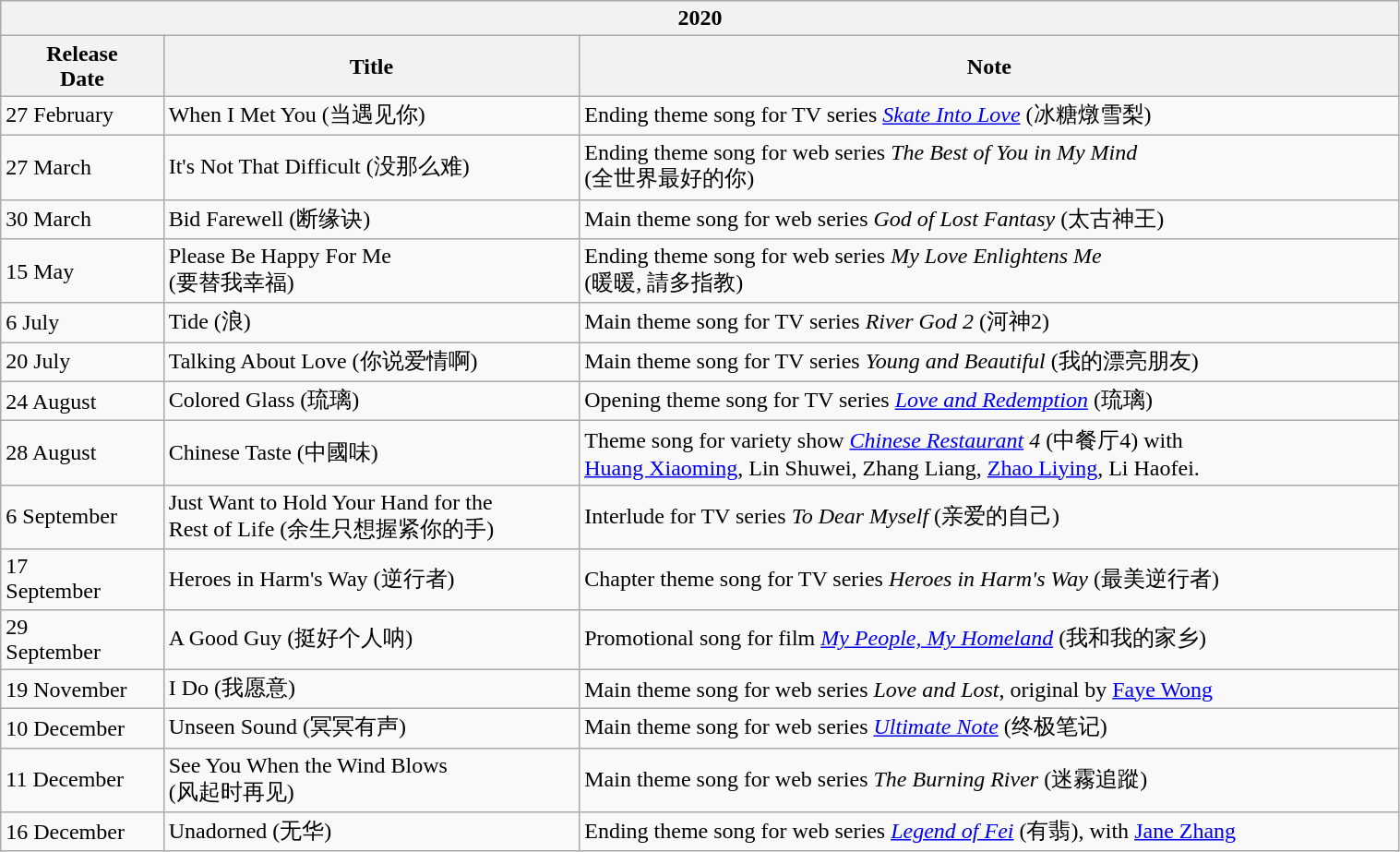<table class="wikitable collapsible collapsed" style="width:80%">
<tr>
<th colspan="3">2020</th>
</tr>
<tr>
<th>Release<br>Date</th>
<th>Title</th>
<th>Note</th>
</tr>
<tr>
<td>27 February</td>
<td>When I Met You (当遇见你)</td>
<td>Ending theme song for TV series <em><a href='#'>Skate Into Love</a></em> (冰糖燉雪梨)</td>
</tr>
<tr>
<td>27 March</td>
<td>It's Not That Difficult (没那么难)</td>
<td>Ending theme song for web series <em>The Best of You in My Mind</em><br>(全世界最好的你)</td>
</tr>
<tr>
<td>30 March</td>
<td>Bid Farewell (断缘诀)</td>
<td>Main theme song for web series <em>God of Lost Fantasy</em> (太古神王)</td>
</tr>
<tr>
<td>15 May</td>
<td>Please Be Happy For Me<br>(要替我幸福)</td>
<td>Ending theme song for web series <em>My Love Enlightens Me</em><br>(暖暖, 請多指教)</td>
</tr>
<tr>
<td>6 July</td>
<td>Tide (浪)</td>
<td>Main theme song for TV series <em>River God 2</em> (河神2)</td>
</tr>
<tr>
<td>20 July</td>
<td>Talking About Love (你说爱情啊)</td>
<td>Main theme song for TV series <em>Young and Beautiful</em> (我的漂亮朋友)</td>
</tr>
<tr>
<td>24 August</td>
<td>Colored Glass (琉璃)</td>
<td>Opening theme song for TV series <em><a href='#'>Love and Redemption</a></em> (琉璃)</td>
</tr>
<tr>
<td>28 August</td>
<td>Chinese Taste (中國味)</td>
<td>Theme song for variety show <em><a href='#'>Chinese Restaurant</a> 4</em> (中餐厅4) with<br><a href='#'>Huang Xiaoming</a>, Lin Shuwei, Zhang Liang, <a href='#'>Zhao Liying</a>, Li Haofei.</td>
</tr>
<tr>
<td>6 September</td>
<td>Just Want to Hold Your Hand for the<br>Rest of Life (余生只想握紧你的手)</td>
<td>Interlude for TV series <em>To Dear Myself</em> (亲爱的自己)</td>
</tr>
<tr>
<td>17<br>September</td>
<td>Heroes in Harm's Way (逆行者)</td>
<td>Chapter theme song for TV series <em>Heroes in Harm's Way</em> (最美逆行者)</td>
</tr>
<tr>
<td>29<br>September</td>
<td>A Good Guy (挺好个人呐)</td>
<td>Promotional song for film <em><a href='#'>My People, My Homeland</a></em> (我和我的家乡)</td>
</tr>
<tr>
<td>19 November</td>
<td>I Do (我愿意)</td>
<td>Main theme song for web series <em>Love and Lost</em>, original by <a href='#'>Faye Wong</a></td>
</tr>
<tr>
<td>10 December</td>
<td>Unseen Sound (冥冥有声)</td>
<td>Main theme song for web series <em><a href='#'>Ultimate Note</a></em> (终极笔记)</td>
</tr>
<tr>
<td>11 December</td>
<td>See You When the Wind Blows<br>(风起时再见)</td>
<td>Main theme song for web series <em>The Burning River</em> (迷霧追蹤)</td>
</tr>
<tr>
<td>16 December</td>
<td>Unadorned (无华)</td>
<td>Ending theme song for web series <em><a href='#'>Legend of Fei</a></em> (有翡), with <a href='#'>Jane Zhang</a></td>
</tr>
</table>
